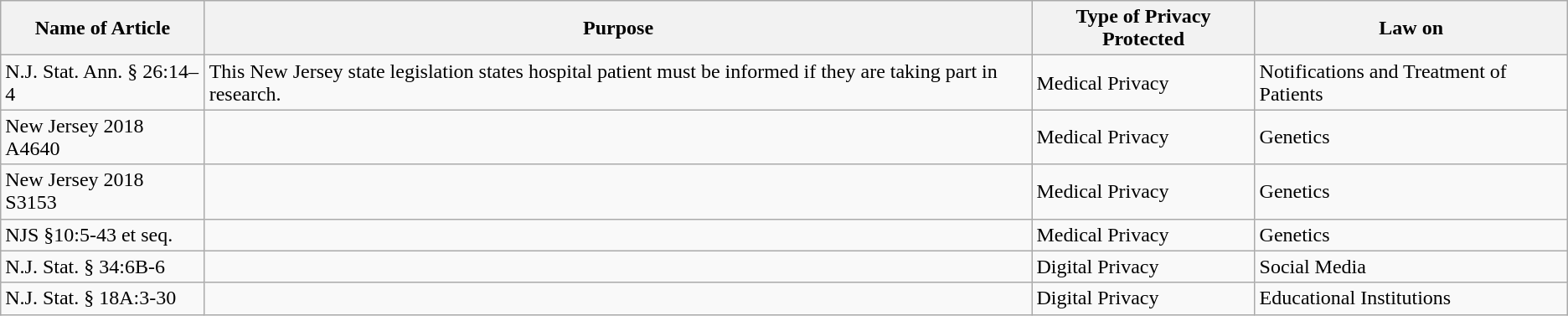<table class="wikitable">
<tr>
<th>Name of Article</th>
<th>Purpose</th>
<th>Type of Privacy Protected</th>
<th>Law on</th>
</tr>
<tr>
<td>N.J. Stat. Ann. § 26:14–4</td>
<td>This New Jersey state legislation states hospital patient must be informed if they are taking part in research.</td>
<td>Medical Privacy</td>
<td>Notifications and Treatment of Patients</td>
</tr>
<tr>
<td>New Jersey 2018 A4640</td>
<td></td>
<td>Medical Privacy</td>
<td>Genetics</td>
</tr>
<tr>
<td>New Jersey 2018 S3153</td>
<td></td>
<td>Medical Privacy</td>
<td>Genetics</td>
</tr>
<tr>
<td>NJS §10:5-43 et seq.</td>
<td></td>
<td>Medical Privacy</td>
<td>Genetics</td>
</tr>
<tr>
<td>N.J. Stat. § 34:6B-6</td>
<td></td>
<td>Digital Privacy</td>
<td>Social Media</td>
</tr>
<tr>
<td>N.J. Stat. § 18A:3-30</td>
<td></td>
<td>Digital Privacy</td>
<td>Educational Institutions</td>
</tr>
</table>
